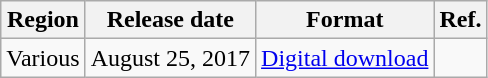<table class="wikitable">
<tr>
<th>Region</th>
<th>Release date</th>
<th>Format</th>
<th>Ref.</th>
</tr>
<tr>
<td>Various</td>
<td>August 25, 2017</td>
<td><a href='#'>Digital download</a></td>
<td></td>
</tr>
</table>
